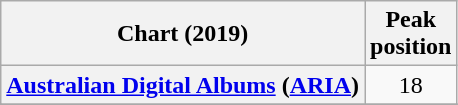<table class="wikitable sortable plainrowheaders" style="text-align:center">
<tr>
<th scope="col">Chart (2019)</th>
<th scope="col">Peak<br>position</th>
</tr>
<tr>
<th scope="row"><a href='#'>Australian Digital Albums</a> (<a href='#'>ARIA</a>)</th>
<td>18</td>
</tr>
<tr>
</tr>
<tr>
</tr>
<tr>
</tr>
<tr>
</tr>
<tr>
</tr>
<tr>
</tr>
</table>
